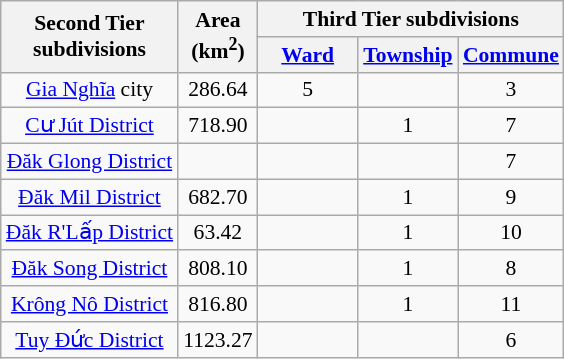<table class="wikitable" style="font-size:90%; text-align:center">
<tr>
<th rowspan="2">Second Tier<br>subdivisions</th>
<th rowspan="2">Area<br>(km<sup>2</sup>)</th>
<th colspan="3">Third Tier subdivisions</th>
</tr>
<tr>
<th width="60px"><a href='#'>Ward</a></th>
<th width="60px"><a href='#'>Township</a></th>
<th width="60px"><a href='#'>Commune</a></th>
</tr>
<tr>
<td><a href='#'>Gia Nghĩa</a> city</td>
<td>286.64</td>
<td>5</td>
<td></td>
<td>3</td>
</tr>
<tr>
<td><a href='#'>Cư Jút District</a></td>
<td>718.90</td>
<td></td>
<td>1</td>
<td>7</td>
</tr>
<tr>
<td><a href='#'>Đăk Glong District</a></td>
<td></td>
<td></td>
<td></td>
<td>7</td>
</tr>
<tr>
<td><a href='#'>Đăk Mil District</a></td>
<td>682.70</td>
<td></td>
<td>1</td>
<td>9</td>
</tr>
<tr>
<td><a href='#'>Đăk R'Lấp District</a></td>
<td>63.42</td>
<td></td>
<td>1</td>
<td>10</td>
</tr>
<tr>
<td><a href='#'>Đăk Song District</a></td>
<td>808.10</td>
<td></td>
<td>1</td>
<td>8</td>
</tr>
<tr>
<td><a href='#'>Krông Nô District</a></td>
<td>816.80</td>
<td></td>
<td>1</td>
<td>11</td>
</tr>
<tr>
<td><a href='#'>Tuy Đức District</a></td>
<td>1123.27</td>
<td></td>
<td></td>
<td>6</td>
</tr>
</table>
